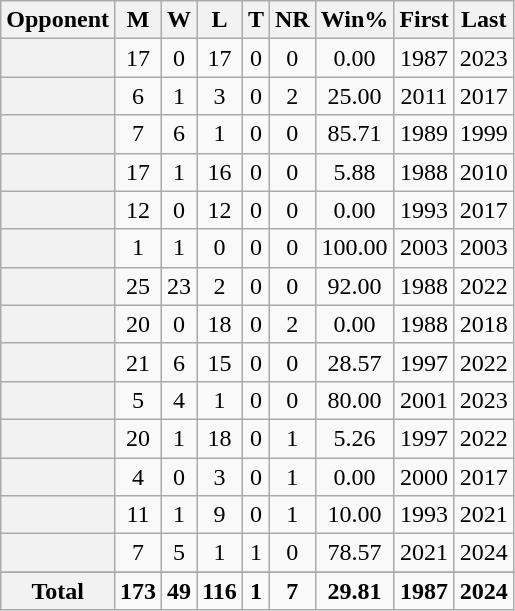<table class="wikitable plainrowheaders sortable" style="text-align:center">
<tr>
<th scope="col">Opponent</th>
<th scope="col">M</th>
<th scope="col">W</th>
<th scope="col">L</th>
<th scope="col">T</th>
<th scope="col">NR</th>
<th scope="col">Win%</th>
<th scope="col">First</th>
<th scope="col">Last</th>
</tr>
<tr>
<th scope="row"></th>
<td>17</td>
<td>0</td>
<td>17</td>
<td>0</td>
<td>0</td>
<td>0.00</td>
<td>1987</td>
<td>2023</td>
</tr>
<tr>
<th scope="row"></th>
<td>6</td>
<td>1</td>
<td>3</td>
<td>0</td>
<td>2</td>
<td>25.00</td>
<td>2011</td>
<td>2017</td>
</tr>
<tr>
<th scope="row"></th>
<td>7</td>
<td>6</td>
<td>1</td>
<td>0</td>
<td>0</td>
<td>85.71</td>
<td>1989</td>
<td>1999</td>
</tr>
<tr>
<th scope="row"></th>
<td>17</td>
<td>1</td>
<td>16</td>
<td>0</td>
<td>0</td>
<td>5.88</td>
<td>1988</td>
<td>2010</td>
</tr>
<tr>
<th scope="row"></th>
<td>12</td>
<td>0</td>
<td>12</td>
<td>0</td>
<td>0</td>
<td>0.00</td>
<td>1993</td>
<td>2017</td>
</tr>
<tr>
<th scope="row"></th>
<td>1</td>
<td>1</td>
<td>0</td>
<td>0</td>
<td>0</td>
<td>100.00</td>
<td>2003</td>
<td>2003</td>
</tr>
<tr>
<th scope="row"></th>
<td>25</td>
<td>23</td>
<td>2</td>
<td>0</td>
<td>0</td>
<td>92.00</td>
<td>1988</td>
<td>2022</td>
</tr>
<tr>
<th scope="row"></th>
<td>20</td>
<td>0</td>
<td>18</td>
<td>0</td>
<td>2</td>
<td>0.00</td>
<td>1988</td>
<td>2018</td>
</tr>
<tr>
<th scope="row"></th>
<td>21</td>
<td>6</td>
<td>15</td>
<td>0</td>
<td>0</td>
<td>28.57</td>
<td>1997</td>
<td>2022</td>
</tr>
<tr>
<th scope="row"></th>
<td>5</td>
<td>4</td>
<td>1</td>
<td>0</td>
<td>0</td>
<td>80.00</td>
<td>2001</td>
<td>2023</td>
</tr>
<tr>
<th scope="row"></th>
<td>20</td>
<td>1</td>
<td>18</td>
<td>0</td>
<td>1</td>
<td>5.26</td>
<td>1997</td>
<td>2022</td>
</tr>
<tr>
<th scope="row"></th>
<td>4</td>
<td>0</td>
<td>3</td>
<td>0</td>
<td>1</td>
<td>0.00</td>
<td>2000</td>
<td>2017</td>
</tr>
<tr>
<th scope="row"></th>
<td>11</td>
<td>1</td>
<td>9</td>
<td>0</td>
<td>1</td>
<td>10.00</td>
<td>1993</td>
<td>2021</td>
</tr>
<tr>
<th scope="row"></th>
<td>7</td>
<td>5</td>
<td>1</td>
<td>1</td>
<td>0</td>
<td>78.57</td>
<td>2021</td>
<td>2024</td>
</tr>
<tr>
</tr>
<tr class="sortbottom">
<th scope="row" style="text-align:center"><strong>Total</strong></th>
<td><strong>173</strong></td>
<td><strong>49</strong></td>
<td><strong>116</strong></td>
<td><strong>1</strong></td>
<td><strong>7</strong></td>
<td><strong>29.81</strong></td>
<td><strong>1987</strong></td>
<td><strong>2024</strong></td>
</tr>
</table>
